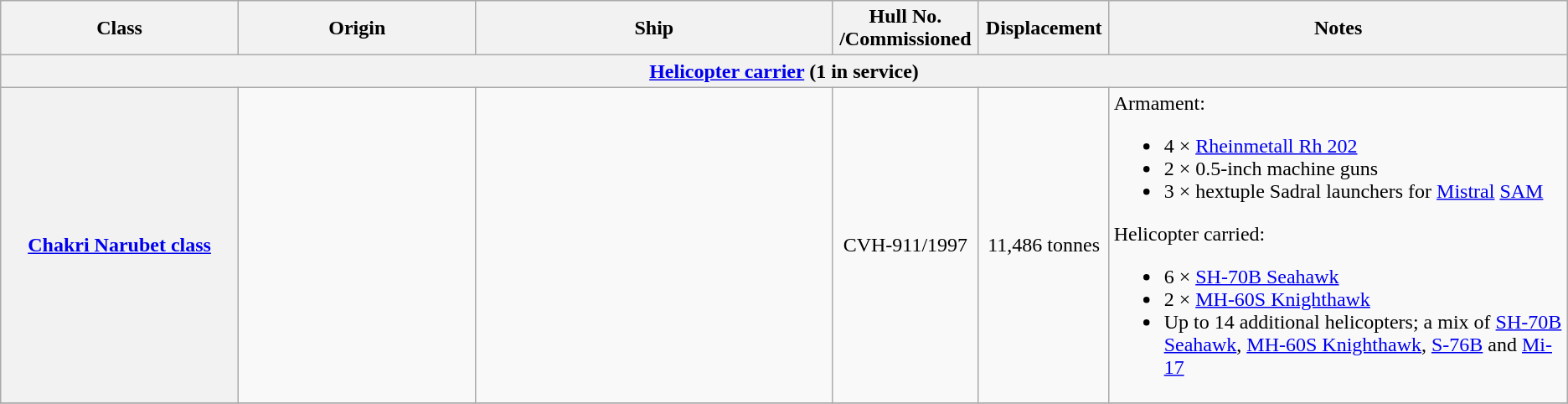<table class="wikitable">
<tr>
<th style="text-align:centre; width:14%;">Class</th>
<th style="text-align:centre; width:14%;">Origin</th>
<th style="text-align:centre; width:21%;">Ship</th>
<th style="text-align:center; width:4%;">Hull No.<br>/Commissioned</th>
<th style="text-align:centre; width:4%;">Displacement</th>
<th style="text-align:centre; width:27%;">Notes</th>
</tr>
<tr>
<th colspan="7"><a href='#'>Helicopter carrier</a> (1 in service)</th>
</tr>
<tr>
<th style="text-align:centre;"><a href='#'>Chakri Narubet class</a></th>
<td></td>
<td ! style="text-align:center;"></td>
<td ! style="text-align:center;">CVH-911/1997</td>
<td ! style="text-align:center;">11,486 tonnes</td>
<td>Armament:<br><ul><li>4 × <a href='#'>Rheinmetall Rh 202</a></li><li>2 × 0.5-inch machine guns</li><li>3 × hextuple Sadral launchers for <a href='#'>Mistral</a> <a href='#'>SAM</a></li></ul>Helicopter carried:<ul><li>6 × <a href='#'>SH-70B Seahawk</a></li><li>2 × <a href='#'>MH-60S Knighthawk</a></li><li>Up to 14 additional helicopters; a mix of <a href='#'>SH-70B Seahawk</a>, <a href='#'>MH-60S Knighthawk</a>, <a href='#'>S-76B</a> and <a href='#'>Mi-17</a></li></ul></td>
</tr>
<tr>
</tr>
</table>
